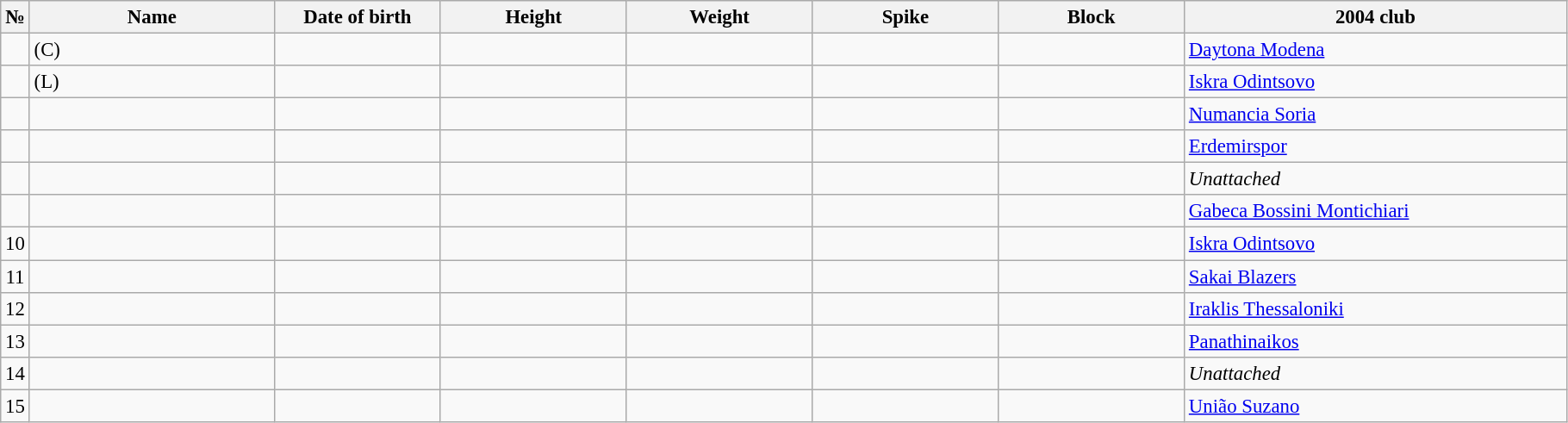<table class="wikitable sortable" style="font-size:95%; text-align:center;">
<tr>
<th>№</th>
<th style="width:12em">Name</th>
<th style="width:8em">Date of birth</th>
<th style="width:9em">Height</th>
<th style="width:9em">Weight</th>
<th style="width:9em">Spike</th>
<th style="width:9em">Block</th>
<th style="width:19em">2004 club</th>
</tr>
<tr>
<td></td>
<td style="text-align:left;"> (C)</td>
<td style="text-align:right;"></td>
<td></td>
<td></td>
<td></td>
<td></td>
<td style="text-align:left;"> <a href='#'>Daytona Modena</a></td>
</tr>
<tr>
<td></td>
<td style="text-align:left;"> (L)</td>
<td style="text-align:right;"></td>
<td></td>
<td></td>
<td></td>
<td></td>
<td style="text-align:left;"> <a href='#'>Iskra Odintsovo</a></td>
</tr>
<tr>
<td></td>
<td style="text-align:left;"></td>
<td style="text-align:right;"></td>
<td></td>
<td></td>
<td></td>
<td></td>
<td style="text-align:left;"> <a href='#'>Numancia Soria</a></td>
</tr>
<tr>
<td></td>
<td style="text-align:left;"></td>
<td style="text-align:right;"></td>
<td></td>
<td></td>
<td></td>
<td></td>
<td style="text-align:left;"> <a href='#'>Erdemirspor</a></td>
</tr>
<tr>
<td></td>
<td style="text-align:left;"></td>
<td style="text-align:right;"></td>
<td></td>
<td></td>
<td></td>
<td></td>
<td style="text-align:left;"><em>Unattached</em></td>
</tr>
<tr>
<td></td>
<td style="text-align:left;"></td>
<td style="text-align:right;"></td>
<td></td>
<td></td>
<td></td>
<td></td>
<td style="text-align:left;"> <a href='#'>Gabeca Bossini Montichiari</a></td>
</tr>
<tr>
<td>10</td>
<td style="text-align:left;"></td>
<td style="text-align:right;"></td>
<td></td>
<td></td>
<td></td>
<td></td>
<td style="text-align:left;"> <a href='#'>Iskra Odintsovo</a></td>
</tr>
<tr>
<td>11</td>
<td style="text-align:left;"></td>
<td style="text-align:right;"></td>
<td></td>
<td></td>
<td></td>
<td></td>
<td style="text-align:left;"> <a href='#'>Sakai Blazers</a></td>
</tr>
<tr>
<td>12</td>
<td style="text-align:left;"></td>
<td style="text-align:right;"></td>
<td></td>
<td></td>
<td></td>
<td></td>
<td style="text-align:left;"> <a href='#'>Iraklis Thessaloniki</a></td>
</tr>
<tr>
<td>13</td>
<td style="text-align:left;"></td>
<td style="text-align:right;"></td>
<td></td>
<td></td>
<td></td>
<td></td>
<td style="text-align:left;"> <a href='#'>Panathinaikos</a></td>
</tr>
<tr>
<td>14</td>
<td style="text-align:left;"></td>
<td style="text-align:right;"></td>
<td></td>
<td></td>
<td></td>
<td></td>
<td style="text-align:left;"><em>Unattached</em></td>
</tr>
<tr>
<td>15</td>
<td style="text-align:left;"></td>
<td style="text-align:right;"></td>
<td></td>
<td></td>
<td></td>
<td></td>
<td style="text-align:left;"> <a href='#'>União Suzano</a></td>
</tr>
</table>
